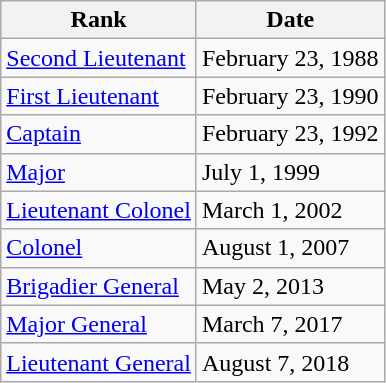<table class="wikitable">
<tr>
<th>Rank</th>
<th>Date</th>
</tr>
<tr>
<td> <a href='#'>Second Lieutenant</a></td>
<td>February 23, 1988</td>
</tr>
<tr>
<td> <a href='#'>First Lieutenant</a></td>
<td>February 23, 1990</td>
</tr>
<tr>
<td> <a href='#'>Captain</a></td>
<td>February 23, 1992</td>
</tr>
<tr>
<td> <a href='#'>Major</a></td>
<td>July 1, 1999</td>
</tr>
<tr>
<td> <a href='#'>Lieutenant Colonel</a></td>
<td>March 1, 2002</td>
</tr>
<tr>
<td> <a href='#'>Colonel</a></td>
<td>August 1, 2007</td>
</tr>
<tr>
<td> <a href='#'>Brigadier General</a></td>
<td>May 2, 2013</td>
</tr>
<tr>
<td> <a href='#'>Major General</a></td>
<td>March 7, 2017</td>
</tr>
<tr>
<td> <a href='#'>Lieutenant General</a></td>
<td>August 7, 2018</td>
</tr>
</table>
